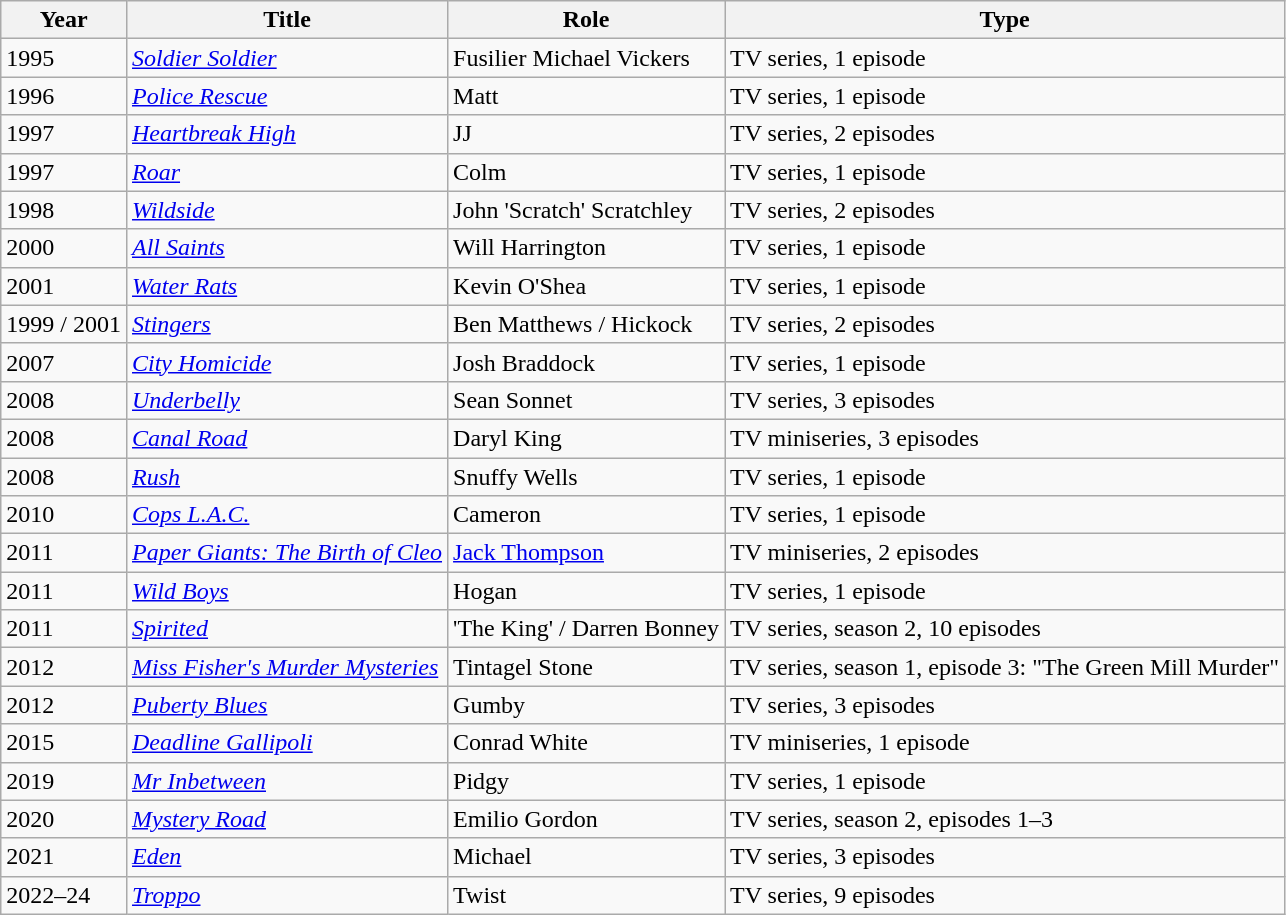<table class="wikitable">
<tr>
<th>Year</th>
<th>Title</th>
<th>Role</th>
<th>Type</th>
</tr>
<tr>
<td>1995</td>
<td><em><a href='#'>Soldier Soldier</a></em></td>
<td>Fusilier Michael Vickers</td>
<td>TV series, 1 episode</td>
</tr>
<tr>
<td>1996</td>
<td><em><a href='#'>Police Rescue</a></em></td>
<td>Matt</td>
<td>TV series, 1 episode</td>
</tr>
<tr>
<td>1997</td>
<td><em><a href='#'>Heartbreak High</a></em></td>
<td>JJ</td>
<td>TV series, 2 episodes</td>
</tr>
<tr>
<td>1997</td>
<td><em><a href='#'>Roar</a></em></td>
<td>Colm</td>
<td>TV series, 1 episode</td>
</tr>
<tr>
<td>1998</td>
<td><em><a href='#'>Wildside</a></em></td>
<td>John 'Scratch' Scratchley</td>
<td>TV series, 2 episodes</td>
</tr>
<tr>
<td>2000</td>
<td><em><a href='#'>All Saints</a></em></td>
<td>Will Harrington</td>
<td>TV series, 1 episode</td>
</tr>
<tr>
<td>2001</td>
<td><em><a href='#'>Water Rats</a></em></td>
<td>Kevin O'Shea</td>
<td>TV series, 1 episode</td>
</tr>
<tr>
<td>1999 / 2001</td>
<td><em><a href='#'>Stingers</a></em></td>
<td>Ben Matthews / Hickock</td>
<td>TV series, 2 episodes</td>
</tr>
<tr>
<td>2007</td>
<td><em><a href='#'>City Homicide</a></em></td>
<td>Josh Braddock</td>
<td>TV series, 1 episode</td>
</tr>
<tr>
<td>2008</td>
<td><em><a href='#'>Underbelly</a></em></td>
<td>Sean Sonnet</td>
<td>TV series, 3 episodes</td>
</tr>
<tr>
<td>2008</td>
<td><em><a href='#'>Canal Road</a></em></td>
<td>Daryl King</td>
<td>TV miniseries, 3 episodes</td>
</tr>
<tr>
<td>2008</td>
<td><em><a href='#'>Rush</a></em></td>
<td>Snuffy Wells</td>
<td>TV series, 1 episode</td>
</tr>
<tr>
<td>2010</td>
<td><em><a href='#'>Cops L.A.C.</a></em></td>
<td>Cameron</td>
<td>TV series, 1 episode</td>
</tr>
<tr>
<td>2011</td>
<td><em><a href='#'>Paper Giants: The Birth of Cleo</a></em></td>
<td><a href='#'>Jack Thompson</a></td>
<td>TV miniseries, 2 episodes</td>
</tr>
<tr>
<td>2011</td>
<td><em><a href='#'>Wild Boys</a></em></td>
<td>Hogan</td>
<td>TV series, 1 episode</td>
</tr>
<tr>
<td>2011</td>
<td><em><a href='#'>Spirited</a></em></td>
<td>'The King' / Darren Bonney</td>
<td>TV series, season 2, 10 episodes</td>
</tr>
<tr>
<td>2012</td>
<td><em><a href='#'>Miss Fisher's Murder Mysteries</a></em></td>
<td>Tintagel Stone</td>
<td>TV series, season 1, episode 3: "The Green Mill Murder"</td>
</tr>
<tr>
<td>2012</td>
<td><em><a href='#'>Puberty Blues</a></em></td>
<td>Gumby</td>
<td>TV series, 3 episodes</td>
</tr>
<tr>
<td>2015</td>
<td><em><a href='#'>Deadline Gallipoli</a></em></td>
<td>Conrad White</td>
<td>TV miniseries, 1 episode</td>
</tr>
<tr>
<td>2019</td>
<td><em><a href='#'>Mr Inbetween</a></em></td>
<td>Pidgy</td>
<td>TV series, 1 episode</td>
</tr>
<tr>
<td>2020</td>
<td><em><a href='#'>Mystery Road</a></em></td>
<td>Emilio Gordon</td>
<td>TV series, season 2, episodes 1–3</td>
</tr>
<tr>
<td>2021</td>
<td><em><a href='#'>Eden</a></em></td>
<td>Michael</td>
<td>TV series, 3 episodes</td>
</tr>
<tr>
<td>2022–24</td>
<td><em><a href='#'>Troppo</a></em></td>
<td>Twist</td>
<td>TV series, 9 episodes</td>
</tr>
</table>
